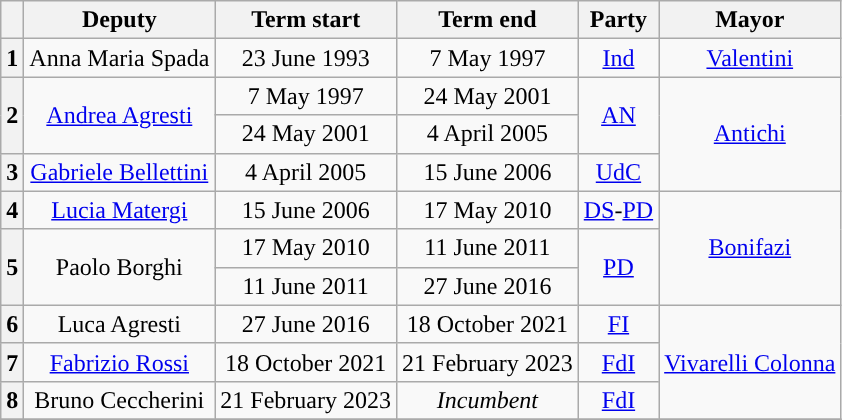<table class="wikitable" style="text-align: center;">
<tr>
<th class=unsortable> </th>
<th>Deputy</th>
<th>Term start</th>
<th>Term end</th>
<th>Party</th>
<th>Mayor</th>
</tr>
<tr>
<th style="background:">1</th>
<td>Anna Maria Spada</td>
<td>23 June 1993</td>
<td>7 May 1997</td>
<td><a href='#'>Ind</a></td>
<td><a href='#'>Valentini</a></td>
</tr>
<tr>
<th rowspan=2 style="background:">2</th>
<td rowspan=2><a href='#'>Andrea Agresti</a></td>
<td>7 May 1997</td>
<td>24 May 2001</td>
<td rowspan=2><a href='#'>AN</a></td>
<td rowspan=3><a href='#'>Antichi</a></td>
</tr>
<tr>
<td>24 May 2001</td>
<td>4 April 2005</td>
</tr>
<tr>
<th style="background:">3</th>
<td><a href='#'>Gabriele Bellettini</a></td>
<td>4 April 2005</td>
<td>15 June 2006</td>
<td><a href='#'>UdC</a></td>
</tr>
<tr>
<th style="background:">4</th>
<td><a href='#'>Lucia Matergi</a></td>
<td>15 June 2006</td>
<td>17 May 2010</td>
<td><a href='#'>DS</a>-<a href='#'>PD</a></td>
<td rowspan=3><a href='#'>Bonifazi</a></td>
</tr>
<tr>
<th rowspan=2 style="background:">5</th>
<td rowspan=2>Paolo Borghi</td>
<td>17 May 2010</td>
<td>11 June 2011</td>
<td rowspan=2><a href='#'>PD</a></td>
</tr>
<tr>
<td>11 June 2011</td>
<td>27 June 2016</td>
</tr>
<tr>
<th style="background:">6</th>
<td>Luca Agresti</td>
<td>27 June 2016</td>
<td>18 October 2021</td>
<td><a href='#'>FI</a></td>
<td rowspan=3><a href='#'>Vivarelli Colonna</a></td>
</tr>
<tr>
<th style="background:">7</th>
<td><a href='#'>Fabrizio Rossi</a></td>
<td>18 October 2021</td>
<td>21 February 2023</td>
<td><a href='#'>FdI</a></td>
</tr>
<tr>
<th style="background:">8</th>
<td>Bruno Ceccherini</td>
<td>21 February 2023</td>
<td><em>Incumbent</em></td>
<td><a href='#'>FdI</a></td>
</tr>
<tr>
</tr>
</table>
